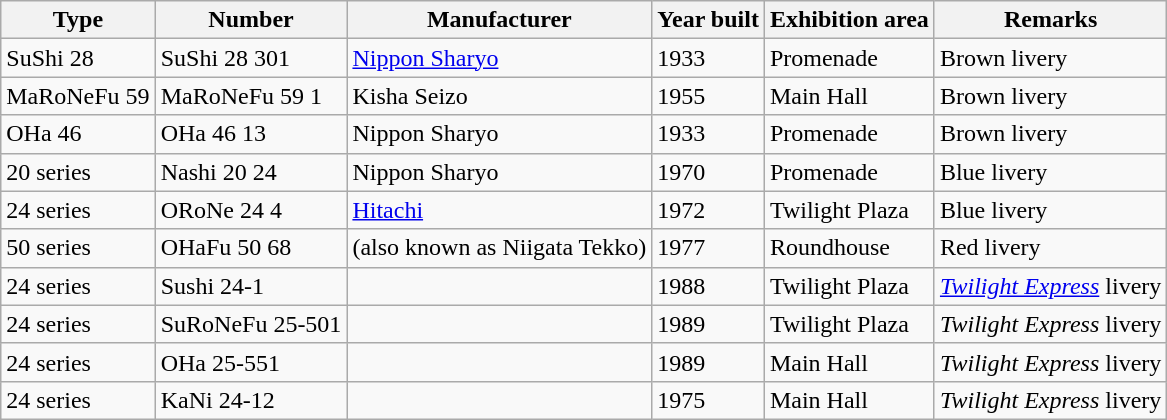<table class="wikitable">
<tr>
<th>Type</th>
<th>Number</th>
<th>Manufacturer</th>
<th>Year built</th>
<th>Exhibition area</th>
<th>Remarks</th>
</tr>
<tr>
<td>SuShi 28</td>
<td>SuShi 28 301</td>
<td><a href='#'>Nippon Sharyo</a></td>
<td>1933</td>
<td>Promenade</td>
<td>Brown livery</td>
</tr>
<tr>
<td>MaRoNeFu 59</td>
<td>MaRoNeFu 59 1</td>
<td>Kisha Seizo</td>
<td>1955</td>
<td>Main Hall</td>
<td>Brown livery</td>
</tr>
<tr>
<td>OHa 46</td>
<td>OHa 46 13</td>
<td>Nippon Sharyo</td>
<td>1933</td>
<td>Promenade</td>
<td>Brown livery</td>
</tr>
<tr>
<td>20 series</td>
<td>Nashi 20 24</td>
<td>Nippon Sharyo</td>
<td>1970</td>
<td>Promenade</td>
<td>Blue livery</td>
</tr>
<tr>
<td>24 series</td>
<td>ORoNe 24 4</td>
<td><a href='#'>Hitachi</a></td>
<td>1972</td>
<td>Twilight Plaza</td>
<td>Blue livery</td>
</tr>
<tr>
<td>50 series</td>
<td>OHaFu 50 68</td>
<td> (also known as Niigata Tekko)</td>
<td>1977</td>
<td>Roundhouse</td>
<td>Red livery</td>
</tr>
<tr>
<td>24 series</td>
<td>Sushi 24-1</td>
<td></td>
<td>1988</td>
<td>Twilight Plaza</td>
<td><em><a href='#'>Twilight Express</a></em> livery</td>
</tr>
<tr>
<td>24 series</td>
<td>SuRoNeFu 25-501</td>
<td></td>
<td>1989</td>
<td>Twilight Plaza</td>
<td><em>Twilight Express</em> livery</td>
</tr>
<tr>
<td>24 series</td>
<td>OHa 25-551</td>
<td></td>
<td>1989</td>
<td>Main Hall</td>
<td><em>Twilight Express</em> livery</td>
</tr>
<tr>
<td>24 series</td>
<td>KaNi 24-12</td>
<td></td>
<td>1975</td>
<td>Main Hall</td>
<td><em>Twilight Express</em> livery</td>
</tr>
</table>
